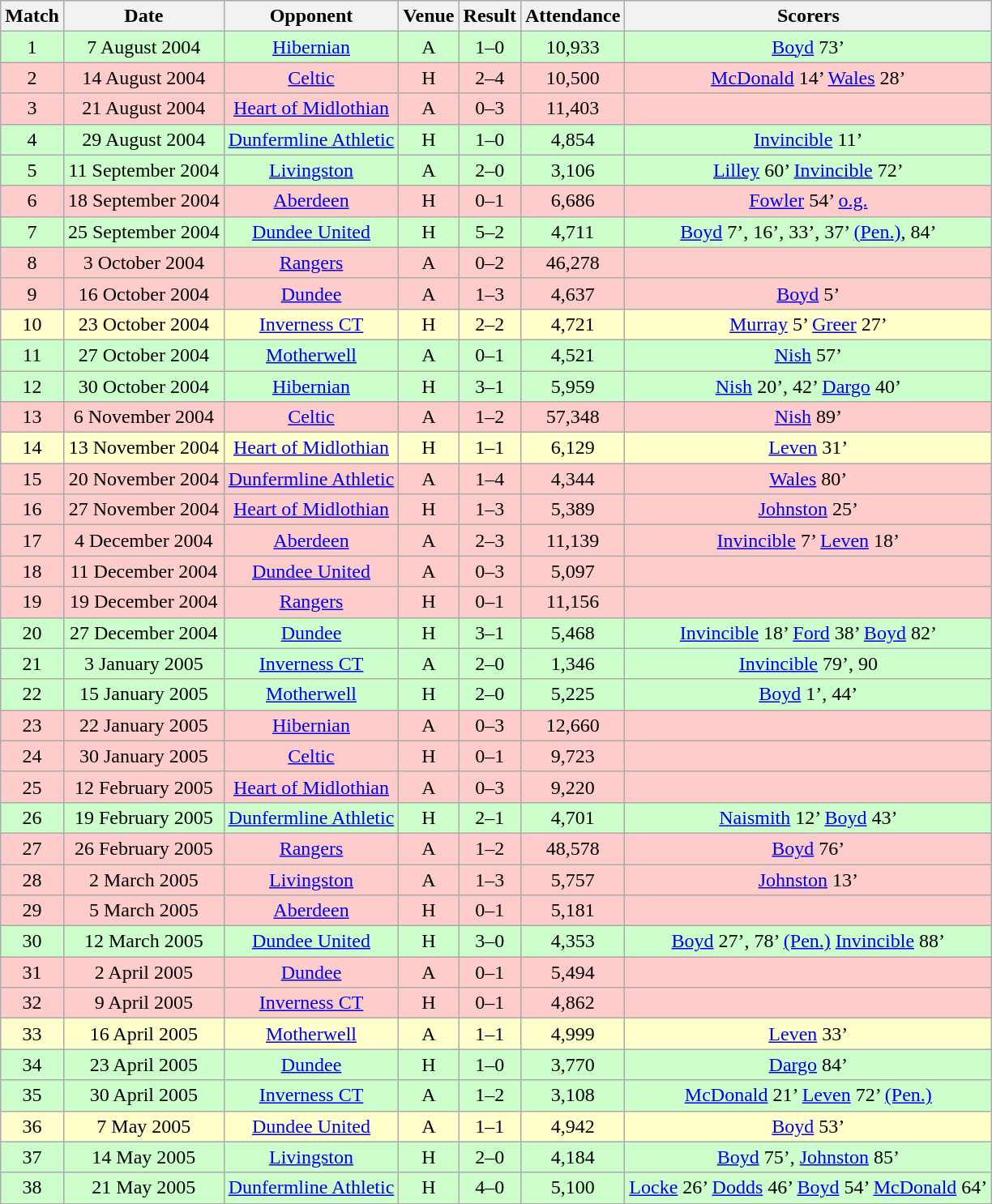<table class="wikitable" style="font-size:100%; text-align:center">
<tr>
<th>Match</th>
<th>Date</th>
<th>Opponent</th>
<th>Venue</th>
<th>Result</th>
<th>Attendance</th>
<th>Scorers</th>
</tr>
<tr style="background: #CCFFCC;">
<td>1</td>
<td>7 August 2004</td>
<td><a href='#'>Hibernian</a></td>
<td>A</td>
<td>1–0</td>
<td>10,933</td>
<td><a href='#'>Boyd</a> 73’</td>
</tr>
<tr style="background: #FFCCCC;">
<td>2</td>
<td>14 August 2004</td>
<td><a href='#'>Celtic</a></td>
<td>H</td>
<td>2–4</td>
<td>10,500</td>
<td><a href='#'>McDonald</a> 14’ <a href='#'>Wales</a> 28’</td>
</tr>
<tr style="background: #FFCCCC;">
<td>3</td>
<td>21 August 2004</td>
<td><a href='#'>Heart of Midlothian</a></td>
<td>A</td>
<td>0–3</td>
<td>11,403</td>
<td></td>
</tr>
<tr style="background: #CCFFCC;">
<td>4</td>
<td>29 August 2004</td>
<td><a href='#'>Dunfermline Athletic</a></td>
<td>H</td>
<td>1–0</td>
<td>4,854</td>
<td><a href='#'>Invincible</a> 11’</td>
</tr>
<tr style="background: #CCFFCC;">
<td>5</td>
<td>11 September 2004</td>
<td><a href='#'>Livingston</a></td>
<td>A</td>
<td>2–0</td>
<td>3,106</td>
<td><a href='#'>Lilley</a> 60’ <a href='#'>Invincible</a> 72’</td>
</tr>
<tr style="background: #FFCCCC;">
<td>6</td>
<td>18 September 2004</td>
<td><a href='#'>Aberdeen</a></td>
<td>H</td>
<td>0–1</td>
<td>6,686</td>
<td><a href='#'>Fowler</a> 54’ <a href='#'>o.g.</a></td>
</tr>
<tr style="background: #CCFFCC;">
<td>7</td>
<td>25 September 2004</td>
<td><a href='#'>Dundee United</a></td>
<td>H</td>
<td>5–2</td>
<td>4,711</td>
<td><a href='#'>Boyd</a> 7’, 16’, 33’, 37’ <a href='#'>(Pen.)</a>, 84’</td>
</tr>
<tr style="background: #FFCCCC;">
<td>8</td>
<td>3 October 2004</td>
<td><a href='#'>Rangers</a></td>
<td>A</td>
<td>0–2</td>
<td>46,278</td>
<td></td>
</tr>
<tr style="background: #FFCCCC;">
<td>9</td>
<td>16 October 2004</td>
<td><a href='#'>Dundee</a></td>
<td>A</td>
<td>1–3</td>
<td>4,637</td>
<td><a href='#'>Boyd</a> 5’</td>
</tr>
<tr style="background: #FFFFCC;">
<td>10</td>
<td>23 October 2004</td>
<td><a href='#'>Inverness CT</a></td>
<td>H</td>
<td>2–2</td>
<td>4,721</td>
<td><a href='#'>Murray</a> 5’ <a href='#'>Greer</a> 27’</td>
</tr>
<tr style="background: #CCFFCC;">
<td>11</td>
<td>27 October 2004</td>
<td><a href='#'>Motherwell</a></td>
<td>A</td>
<td>0–1</td>
<td>4,521</td>
<td><a href='#'>Nish</a> 57’</td>
</tr>
<tr style="background: #CCFFCC;">
<td>12</td>
<td>30 October 2004</td>
<td><a href='#'>Hibernian</a></td>
<td>H</td>
<td>3–1</td>
<td>5,959</td>
<td><a href='#'>Nish</a> 20’, 42’ <a href='#'>Dargo</a> 40’</td>
</tr>
<tr style="background: #FFCCCC;">
<td>13</td>
<td>6 November 2004</td>
<td><a href='#'>Celtic</a></td>
<td>A</td>
<td>1–2</td>
<td>57,348</td>
<td><a href='#'>Nish</a> 89’</td>
</tr>
<tr style="background: #FFFFCC;">
<td>14</td>
<td>13 November 2004</td>
<td><a href='#'>Heart of Midlothian</a></td>
<td>H</td>
<td>1–1</td>
<td>6,129</td>
<td><a href='#'>Leven</a> 31’</td>
</tr>
<tr style="background: #FFCCCC;">
<td>15</td>
<td>20 November 2004</td>
<td><a href='#'>Dunfermline Athletic</a></td>
<td>A</td>
<td>1–4</td>
<td>4,344</td>
<td><a href='#'>Wales</a> 80’</td>
</tr>
<tr style="background: #FFCCCC;">
<td>16</td>
<td>27 November 2004</td>
<td><a href='#'>Heart of Midlothian</a></td>
<td>H</td>
<td>1–3</td>
<td>5,389</td>
<td><a href='#'>Johnston</a> 25’</td>
</tr>
<tr style="background: #FFCCCC;">
<td>17</td>
<td>4 December 2004</td>
<td><a href='#'>Aberdeen</a></td>
<td>A</td>
<td>2–3</td>
<td>11,139</td>
<td><a href='#'>Invincible</a>  7’ <a href='#'>Leven</a> 18’</td>
</tr>
<tr style="background: #FFCCCC;">
<td>18</td>
<td>11 December 2004</td>
<td><a href='#'>Dundee United</a></td>
<td>A</td>
<td>0–3</td>
<td>5,097</td>
<td></td>
</tr>
<tr style="background: #FFCCCC;">
<td>19</td>
<td>19 December 2004</td>
<td><a href='#'>Rangers</a></td>
<td>H</td>
<td>0–1</td>
<td>11,156</td>
<td></td>
</tr>
<tr style="background: #CCFFCC;">
<td>20</td>
<td>27 December 2004</td>
<td><a href='#'>Dundee</a></td>
<td>H</td>
<td>3–1</td>
<td>5,468</td>
<td><a href='#'>Invincible</a> 18’ <a href='#'>Ford</a> 38’ <a href='#'>Boyd</a> 82’</td>
</tr>
<tr style="background: #CCFFCC;">
<td>21</td>
<td>3 January 2005</td>
<td><a href='#'>Inverness CT</a></td>
<td>A</td>
<td>2–0</td>
<td>1,346</td>
<td><a href='#'>Invincible</a> 79’, 90</td>
</tr>
<tr style="background: #CCFFCC;">
<td>22</td>
<td>15 January 2005</td>
<td><a href='#'>Motherwell</a></td>
<td>H</td>
<td>2–0</td>
<td>5,225</td>
<td><a href='#'>Boyd</a> 1’, 44’</td>
</tr>
<tr style="background: #FFCCCC;">
<td>23</td>
<td>22 January 2005</td>
<td><a href='#'>Hibernian</a></td>
<td>A</td>
<td>0–3</td>
<td>12,660</td>
<td></td>
</tr>
<tr style="background: #FFCCCC;">
<td>24</td>
<td>30 January 2005</td>
<td><a href='#'>Celtic</a></td>
<td>H</td>
<td>0–1</td>
<td>9,723</td>
<td></td>
</tr>
<tr style="background: #FFCCCC;">
<td>25</td>
<td>12 February 2005</td>
<td><a href='#'>Heart of Midlothian</a></td>
<td>A</td>
<td>0–3</td>
<td>9,220</td>
<td></td>
</tr>
<tr style="background: #CCFFCC;">
<td>26</td>
<td>19 February 2005</td>
<td><a href='#'>Dunfermline Athletic</a></td>
<td>H</td>
<td>2–1</td>
<td>4,701</td>
<td><a href='#'>Naismith</a> 12’ <a href='#'>Boyd</a> 43’</td>
</tr>
<tr style="background: #FFCCCC;">
<td>27</td>
<td>26 February 2005</td>
<td><a href='#'>Rangers</a></td>
<td>A</td>
<td>1–2</td>
<td>48,578</td>
<td><a href='#'>Boyd</a> 76’</td>
</tr>
<tr style="background: #FFCCCC;">
<td>28</td>
<td>2 March 2005</td>
<td><a href='#'>Livingston</a></td>
<td>A</td>
<td>1–3</td>
<td>5,757</td>
<td><a href='#'>Johnston</a> 13’</td>
</tr>
<tr style="background: #FFCCCC;">
<td>29</td>
<td>5 March 2005</td>
<td><a href='#'>Aberdeen</a></td>
<td>H</td>
<td>0–1</td>
<td>5,181</td>
<td></td>
</tr>
<tr style="background: #CCFFCC;">
<td>30</td>
<td>12 March 2005</td>
<td><a href='#'>Dundee United</a></td>
<td>H</td>
<td>3–0</td>
<td>4,353</td>
<td><a href='#'>Boyd</a> 27’, 78’ <a href='#'>(Pen.)</a> <a href='#'>Invincible</a> 88’</td>
</tr>
<tr style="background: #FFCCCC;">
<td>31</td>
<td>2 April 2005</td>
<td><a href='#'>Dundee</a></td>
<td>A</td>
<td>0–1</td>
<td>5,494</td>
<td></td>
</tr>
<tr style="background: #FFCCCC;">
<td>32</td>
<td>9 April 2005</td>
<td><a href='#'>Inverness CT</a></td>
<td>H</td>
<td>0–1</td>
<td>4,862</td>
<td></td>
</tr>
<tr style="background: #FFFFCC;">
<td>33</td>
<td>16 April 2005</td>
<td><a href='#'>Motherwell</a></td>
<td>A</td>
<td>1–1</td>
<td>4,999</td>
<td><a href='#'>Leven</a> 33’</td>
</tr>
<tr style="background: #CCFFCC;">
<td>34</td>
<td>23 April 2005</td>
<td><a href='#'>Dundee</a></td>
<td>H</td>
<td>1–0</td>
<td>3,770</td>
<td><a href='#'>Dargo</a> 84’</td>
</tr>
<tr style="background: #CCFFCC;">
<td>35</td>
<td>30 April 2005</td>
<td><a href='#'>Inverness CT</a></td>
<td>A</td>
<td>1–2</td>
<td>3,108</td>
<td><a href='#'>McDonald</a> 21’ <a href='#'>Leven</a> 72’ <a href='#'>(Pen.)</a></td>
</tr>
<tr style="background: #FFFFCC;">
<td>36</td>
<td>7 May 2005</td>
<td><a href='#'>Dundee United</a></td>
<td>A</td>
<td>1–1</td>
<td>4,942</td>
<td><a href='#'>Boyd</a> 53’</td>
</tr>
<tr style="background: #CCFFCC;">
<td>37</td>
<td>14 May 2005</td>
<td><a href='#'>Livingston</a></td>
<td>H</td>
<td>2–0</td>
<td>4,184</td>
<td><a href='#'>Boyd</a> 75’, <a href='#'>Johnston</a> 85’</td>
</tr>
<tr style="background: #CCFFCC;">
<td>38</td>
<td>21 May 2005</td>
<td><a href='#'>Dunfermline Athletic</a></td>
<td>H</td>
<td>4–0</td>
<td>5,100</td>
<td><a href='#'>Locke</a> 26’ <a href='#'>Dodds</a> 46’ <a href='#'>Boyd</a> 54’ <a href='#'>McDonald</a> 64’</td>
</tr>
</table>
